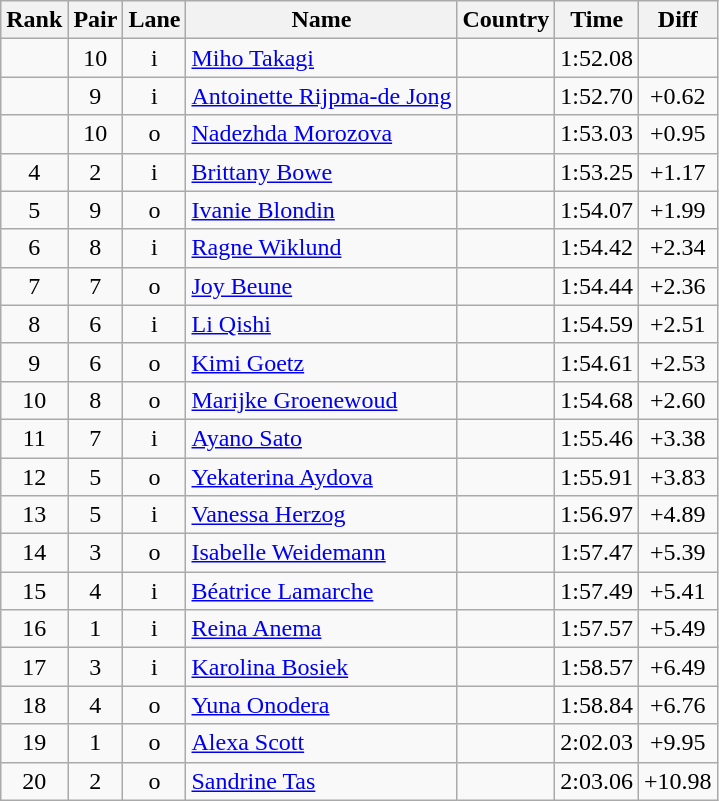<table class="wikitable sortable" style="text-align:center">
<tr>
<th>Rank</th>
<th>Pair</th>
<th>Lane</th>
<th>Name</th>
<th>Country</th>
<th>Time</th>
<th>Diff</th>
</tr>
<tr>
<td></td>
<td>10</td>
<td>i</td>
<td align=left><a href='#'>Miho Takagi</a></td>
<td align=left></td>
<td>1:52.08</td>
<td></td>
</tr>
<tr>
<td></td>
<td>9</td>
<td>i</td>
<td align=left><a href='#'>Antoinette Rijpma-de Jong</a></td>
<td align=left></td>
<td>1:52.70</td>
<td>+0.62</td>
</tr>
<tr>
<td></td>
<td>10</td>
<td>o</td>
<td align=left><a href='#'>Nadezhda Morozova</a></td>
<td align=left></td>
<td>1:53.03</td>
<td>+0.95</td>
</tr>
<tr>
<td>4</td>
<td>2</td>
<td>i</td>
<td align=left><a href='#'>Brittany Bowe</a></td>
<td align=left></td>
<td>1:53.25</td>
<td>+1.17</td>
</tr>
<tr>
<td>5</td>
<td>9</td>
<td>o</td>
<td align=left><a href='#'>Ivanie Blondin</a></td>
<td align=left></td>
<td>1:54.07</td>
<td>+1.99</td>
</tr>
<tr>
<td>6</td>
<td>8</td>
<td>i</td>
<td align=left><a href='#'>Ragne Wiklund</a></td>
<td align=left></td>
<td>1:54.42</td>
<td>+2.34</td>
</tr>
<tr>
<td>7</td>
<td>7</td>
<td>o</td>
<td align=left><a href='#'>Joy Beune</a></td>
<td align=left></td>
<td>1:54.44</td>
<td>+2.36</td>
</tr>
<tr>
<td>8</td>
<td>6</td>
<td>i</td>
<td align=left><a href='#'>Li Qishi</a></td>
<td align=left></td>
<td>1:54.59</td>
<td>+2.51</td>
</tr>
<tr>
<td>9</td>
<td>6</td>
<td>o</td>
<td align=left><a href='#'>Kimi Goetz</a></td>
<td align=left></td>
<td>1:54.61</td>
<td>+2.53</td>
</tr>
<tr>
<td>10</td>
<td>8</td>
<td>o</td>
<td align=left><a href='#'>Marijke Groenewoud</a></td>
<td align=left></td>
<td>1:54.68</td>
<td>+2.60</td>
</tr>
<tr>
<td>11</td>
<td>7</td>
<td>i</td>
<td align=left><a href='#'>Ayano Sato</a></td>
<td align=left></td>
<td>1:55.46</td>
<td>+3.38</td>
</tr>
<tr>
<td>12</td>
<td>5</td>
<td>o</td>
<td align=left><a href='#'>Yekaterina Aydova</a></td>
<td align=left></td>
<td>1:55.91</td>
<td>+3.83</td>
</tr>
<tr>
<td>13</td>
<td>5</td>
<td>i</td>
<td align=left><a href='#'>Vanessa Herzog</a></td>
<td align=left></td>
<td>1:56.97</td>
<td>+4.89</td>
</tr>
<tr>
<td>14</td>
<td>3</td>
<td>o</td>
<td align=left><a href='#'>Isabelle Weidemann</a></td>
<td align=left></td>
<td>1:57.47</td>
<td>+5.39</td>
</tr>
<tr>
<td>15</td>
<td>4</td>
<td>i</td>
<td align=left><a href='#'>Béatrice Lamarche</a></td>
<td align=left></td>
<td>1:57.49</td>
<td>+5.41</td>
</tr>
<tr>
<td>16</td>
<td>1</td>
<td>i</td>
<td align=left><a href='#'>Reina Anema</a></td>
<td align=left></td>
<td>1:57.57</td>
<td>+5.49</td>
</tr>
<tr>
<td>17</td>
<td>3</td>
<td>i</td>
<td align=left><a href='#'>Karolina Bosiek</a></td>
<td align=left></td>
<td>1:58.57</td>
<td>+6.49</td>
</tr>
<tr>
<td>18</td>
<td>4</td>
<td>o</td>
<td align=left><a href='#'>Yuna Onodera</a></td>
<td align=left></td>
<td>1:58.84</td>
<td>+6.76</td>
</tr>
<tr>
<td>19</td>
<td>1</td>
<td>o</td>
<td align=left><a href='#'>Alexa Scott</a></td>
<td align=left></td>
<td>2:02.03</td>
<td>+9.95</td>
</tr>
<tr>
<td>20</td>
<td>2</td>
<td>o</td>
<td align=left><a href='#'>Sandrine Tas</a></td>
<td align=left></td>
<td>2:03.06</td>
<td>+10.98</td>
</tr>
</table>
